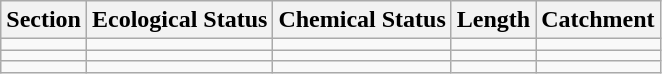<table class="wikitable">
<tr>
<th>Section</th>
<th>Ecological Status</th>
<th>Chemical Status</th>
<th>Length</th>
<th>Catchment</th>
</tr>
<tr>
<td></td>
<td></td>
<td></td>
<td></td>
<td></td>
</tr>
<tr>
<td></td>
<td></td>
<td></td>
<td></td>
<td></td>
</tr>
<tr>
<td></td>
<td></td>
<td></td>
<td></td>
<td></td>
</tr>
</table>
